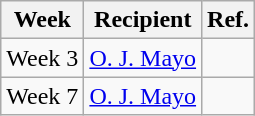<table class="wikitable">
<tr>
<th>Week</th>
<th>Recipient</th>
<th>Ref.</th>
</tr>
<tr>
<td>Week 3</td>
<td><a href='#'>O. J. Mayo</a></td>
<td></td>
</tr>
<tr>
<td>Week 7</td>
<td><a href='#'>O. J. Mayo</a></td>
<td></td>
</tr>
</table>
